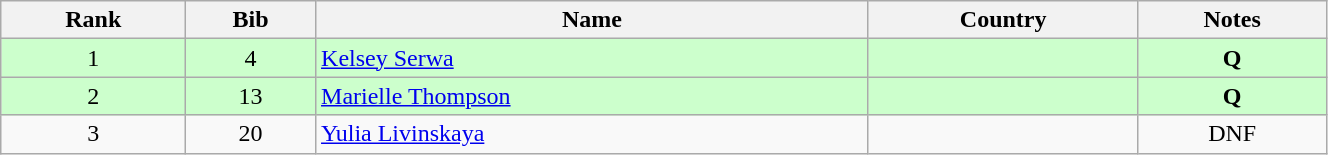<table class="wikitable" style="text-align:center;" width=70%>
<tr>
<th>Rank</th>
<th>Bib</th>
<th>Name</th>
<th>Country</th>
<th>Notes</th>
</tr>
<tr bgcolor="#ccffcc">
<td>1</td>
<td>4</td>
<td align=left><a href='#'>Kelsey Serwa</a></td>
<td align=left></td>
<td><strong>Q</strong></td>
</tr>
<tr bgcolor="#ccffcc">
<td>2</td>
<td>13</td>
<td align=left><a href='#'>Marielle Thompson</a></td>
<td align=left></td>
<td><strong>Q</strong></td>
</tr>
<tr>
<td>3</td>
<td>20</td>
<td align=left><a href='#'>Yulia Livinskaya</a></td>
<td align=left></td>
<td>DNF</td>
</tr>
</table>
